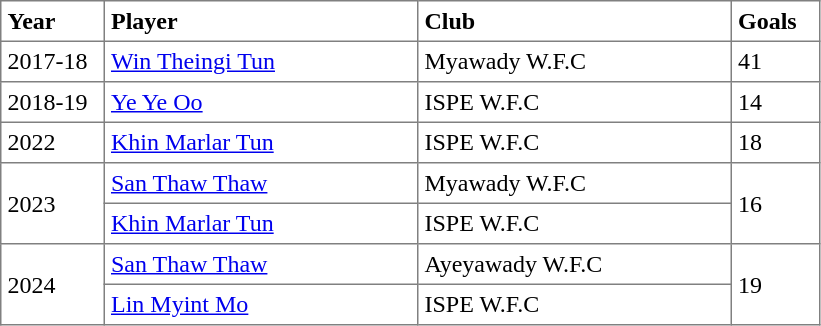<table border="1" cellpadding="4" cellspacing="0" style="text-align:left; border-collapse:collapse;">
<tr>
<th style="width:60px;">Year</th>
<th style="width:200px;">Player</th>
<th style="width:200px;">Club</th>
<th style="width:50px;">Goals</th>
</tr>
<tr>
<td>2017-18</td>
<td>  <a href='#'>Win Theingi Tun</a></td>
<td>Myawady W.F.C</td>
<td>41</td>
</tr>
<tr>
<td>2018-19</td>
<td>  <a href='#'>Ye Ye Oo</a></td>
<td>ISPE W.F.C</td>
<td>14</td>
</tr>
<tr>
<td>2022</td>
<td>  <a href='#'>Khin Marlar Tun</a></td>
<td>ISPE W.F.C</td>
<td>18</td>
</tr>
<tr>
<td rowspan="2">2023</td>
<td>  <a href='#'>San Thaw Thaw</a></td>
<td>Myawady W.F.C</td>
<td rowspan="2">16</td>
</tr>
<tr>
<td>  <a href='#'>Khin Marlar Tun</a></td>
<td>ISPE W.F.C</td>
</tr>
<tr>
<td rowspan="2">2024</td>
<td>  <a href='#'>San Thaw Thaw</a></td>
<td>Ayeyawady W.F.C</td>
<td rowspan="2">19</td>
</tr>
<tr>
<td>  <a href='#'>Lin Myint Mo</a></td>
<td>ISPE W.F.C</td>
</tr>
</table>
